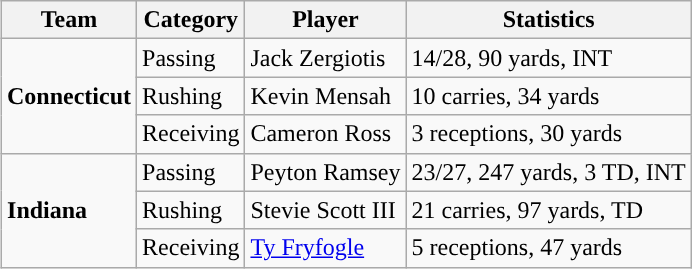<table class="wikitable" style="float: right;">
<tr>
<th>Team</th>
<th>Category</th>
<th>Player</th>
<th>Statistics</th>
</tr>
<tr>
<td rowspan=3><strong>Connecticut</strong></td>
<td>Passing</td>
<td>Jack Zergiotis</td>
<td>14/28, 90 yards, INT</td>
</tr>
<tr>
<td>Rushing</td>
<td>Kevin Mensah</td>
<td>10 carries, 34 yards</td>
</tr>
<tr>
<td>Receiving</td>
<td>Cameron Ross</td>
<td>3 receptions, 30 yards</td>
</tr>
<tr>
<td rowspan=3><strong>Indiana</strong></td>
<td>Passing</td>
<td>Peyton Ramsey</td>
<td>23/27, 247 yards, 3 TD, INT</td>
</tr>
<tr>
<td>Rushing</td>
<td>Stevie Scott III</td>
<td>21 carries, 97 yards, TD</td>
</tr>
<tr>
<td>Receiving</td>
<td><a href='#'>Ty Fryfogle</a></td>
<td>5 receptions, 47 yards</td>
</tr>
</table>
